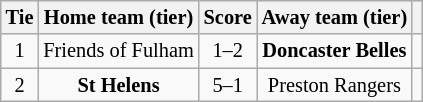<table class="wikitable" style="text-align:center; font-size:85%">
<tr>
<th>Tie</th>
<th>Home team (tier)</th>
<th>Score</th>
<th>Away team (tier)</th>
<th></th>
</tr>
<tr>
<td align="center">1</td>
<td>Friends of Fulham</td>
<td align="center">1–2</td>
<td><strong>Doncaster Belles</strong></td>
<td></td>
</tr>
<tr>
<td align="center">2</td>
<td><strong>St Helens</strong></td>
<td align="center">5–1</td>
<td>Preston Rangers</td>
<td></td>
</tr>
</table>
